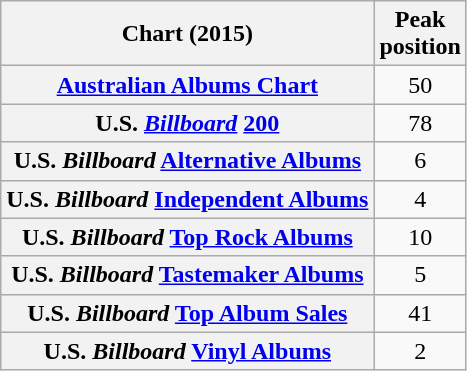<table class="wikitable sortable plainrowheaders" style="text-align:center">
<tr>
<th scope="col">Chart (2015)</th>
<th scope="col">Peak<br>position</th>
</tr>
<tr>
<th scope="row"><a href='#'>Australian Albums Chart</a></th>
<td>50</td>
</tr>
<tr>
<th scope="row">U.S. <em><a href='#'>Billboard</a></em> <a href='#'>200</a></th>
<td>78</td>
</tr>
<tr>
<th scope="row">U.S. <em>Billboard</em> <a href='#'>Alternative Albums</a></th>
<td>6</td>
</tr>
<tr>
<th scope="row">U.S. <em>Billboard</em> <a href='#'>Independent Albums</a></th>
<td>4</td>
</tr>
<tr>
<th scope="row">U.S. <em>Billboard</em> <a href='#'>Top Rock Albums</a></th>
<td>10</td>
</tr>
<tr>
<th scope="row">U.S. <em>Billboard</em> <a href='#'>Tastemaker Albums</a></th>
<td>5</td>
</tr>
<tr>
<th scope="row">U.S. <em>Billboard</em> <a href='#'>Top Album Sales</a></th>
<td>41</td>
</tr>
<tr>
<th scope="row">U.S. <em>Billboard</em> <a href='#'>Vinyl Albums</a></th>
<td>2</td>
</tr>
</table>
